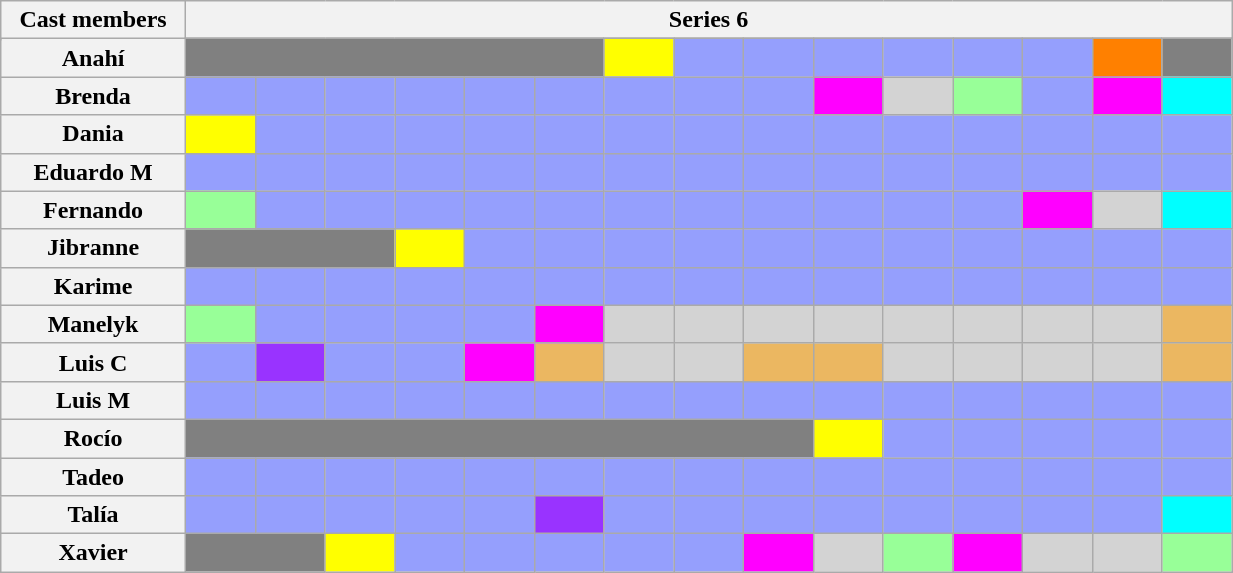<table class="wikitable" style="text-align:center; width:65%;">
<tr>
<th rowspan="2" style="width:15%;">Cast members</th>
<th colspan="17" style="text-align:center;">Series 6</th>
</tr>
<tr>
</tr>
<tr>
<th>Anahí</th>
<th colspan="6" style="background:grey;"></th>
<th style="background:#ff0;"></th>
<th style="background:#959FFD;"></th>
<th style="background:#959FFD;"></th>
<th style="background:#959FFD;"></th>
<th style="background:#959FFD;"></th>
<th style="background:#959FFD;"></th>
<th style="background:#959FFD;"></th>
<th style="background:#FF8000;"></th>
<th colspan="1" style="background:grey;"></th>
</tr>
<tr>
<th>Brenda</th>
<th style="background:#959FFD;"></th>
<th style="background:#959FFD;"></th>
<th style="background:#959FFD;"></th>
<th style="background:#959FFD;"></th>
<th style="background:#959FFD;"></th>
<th style="background:#959FFD;"></th>
<th style="background:#959FFD;"></th>
<th style="background:#959FFD;"></th>
<th style="background:#959FFD;"></th>
<th style="background:#ff00ff;"></th>
<th style="background:lightgrey;"></th>
<th style="background:#98FF98;"></th>
<th style="background:#959FFD;"></th>
<th style="background:#ff00ff;"></th>
<th style="background:#00FFFF;"></th>
</tr>
<tr>
<th>Dania</th>
<th style="background:#FFFF00;"></th>
<th style="background:#959FFD;"></th>
<th style="background:#959FFD;"></th>
<th style="background:#959FFD;"></th>
<th style="background:#959FFD;"></th>
<th style="background:#959FFD;"></th>
<th style="background:#959FFD;"></th>
<th style="background:#959FFD;"></th>
<th style="background:#959FFD;"></th>
<th style="background:#959FFD;"></th>
<th style="background:#959FFD;"></th>
<th style="background:#959FFD;"></th>
<th style="background:#959FFD;"></th>
<th style="background:#959FFD;"></th>
<th style="background:#959FFD;"></th>
</tr>
<tr>
<th>Eduardo M</th>
<th style="background:#959FFD;"></th>
<th style="background:#959FFD;"></th>
<th style="background:#959FFD;"></th>
<th style="background:#959FFD;"></th>
<th style="background:#959FFD;"></th>
<th style="background:#959FFD;"></th>
<th style="background:#959FFD;"></th>
<th style="background:#959FFD;"></th>
<th style="background:#959FFD;"></th>
<th style="background:#959FFD;"></th>
<th style="background:#959FFD;"></th>
<th style="background:#959FFD;"></th>
<th style="background:#959FFD;"></th>
<th style="background:#959FFD;"></th>
<th style="background:#959FFD;"></th>
</tr>
<tr>
<th>Fernando</th>
<th style="background:#98FF98;"></th>
<th style="background:#959FFD;"></th>
<th style="background:#959FFD;"></th>
<th style="background:#959FFD;"></th>
<th style="background:#959FFD;"></th>
<th style="background:#959FFD;"></th>
<th style="background:#959FFD;"></th>
<th style="background:#959FFD;"></th>
<th style="background:#959FFD;"></th>
<th style="background:#959FFD;"></th>
<th style="background:#959FFD;"></th>
<th style="background:#959FFD;"></th>
<th style="background:#ff00ff;"></th>
<th style="background:lightgrey;"></th>
<th style="background:#00FFFF;"></th>
</tr>
<tr>
<th>Jibranne</th>
<th colspan="3" style="background:grey;"></th>
<th style="background:#ff0;"></th>
<th style="background:#959FFD;"></th>
<th style="background:#959FFD;"></th>
<th style="background:#959FFD;"></th>
<th style="background:#959FFD;"></th>
<th style="background:#959FFD;"></th>
<th style="background:#959FFD;"></th>
<th style="background:#959FFD;"></th>
<th style="background:#959FFD;"></th>
<th style="background:#959FFD;"></th>
<th style="background:#959FFD;"></th>
<th style="background:#959FFD;"></th>
</tr>
<tr>
<th>Karime</th>
<th style="background:#959FFD;"></th>
<th style="background:#959FFD;"></th>
<th style="background:#959FFD;"></th>
<th style="background:#959FFD;"></th>
<th style="background:#959FFD;"></th>
<th style="background:#959FFD;"></th>
<th style="background:#959FFD;"></th>
<th style="background:#959FFD;"></th>
<th style="background:#959FFD;"></th>
<th style="background:#959FFD;"></th>
<th style="background:#959FFD;"></th>
<th style="background:#959FFD;"></th>
<th style="background:#959FFD;"></th>
<th style="background:#959FFD;"></th>
<th style="background:#959FFD;"></th>
</tr>
<tr>
<th>Manelyk</th>
<th style="background:#98FF98;"></th>
<th style="background:#959FFD;"></th>
<th style="background:#959FFD;"></th>
<th style="background:#959FFD;"></th>
<th style="background:#959FFD;"></th>
<th style="background:#ff00ff;"></th>
<th style="background:lightgrey;"></th>
<th style="background:lightgrey;"></th>
<th style="background:lightgrey;"></th>
<th style="background:lightgrey;"></th>
<th style="background:lightgrey;"></th>
<th style="background:lightgrey;"></th>
<th style="background:lightgrey;"></th>
<th style="background:lightgrey;"></th>
<th style="background:#EBB761;"></th>
</tr>
<tr>
<th>Luis C</th>
<th style="background:#959FFD;"></th>
<th style="background:#9933ff;"></th>
<th style="background:#959FFD;"></th>
<th style="background:#959FFD;"></th>
<th style="background:#ff00ff;"></th>
<th style="background:#EBB761;"></th>
<th style="background:lightgrey;"></th>
<th style="background:lightgrey;"></th>
<th style="background:#EBB761;"></th>
<th style="background:#EBB761;"></th>
<th style="background:lightgrey;"></th>
<th style="background:lightgrey;"></th>
<th style="background:lightgrey;"></th>
<th style="background:lightgrey;"></th>
<th style="background:#EBB761;"></th>
</tr>
<tr>
<th>Luis M</th>
<th style="background:#959FFD;"></th>
<th style="background:#959FFD;"></th>
<th style="background:#959FFD;"></th>
<th style="background:#959FFD;"></th>
<th style="background:#959FFD;"></th>
<th style="background:#959FFD;"></th>
<th style="background:#959FFD;"></th>
<th style="background:#959FFD;"></th>
<th style="background:#959FFD;"></th>
<th style="background:#959FFD;"></th>
<th style="background:#959FFD;"></th>
<th style="background:#959FFD;"></th>
<th style="background:#959FFD;"></th>
<th style="background:#959FFD;"></th>
<th style="background:#959FFD;"></th>
</tr>
<tr>
<th>Rocío</th>
<th colspan="9" style="background:grey;"></th>
<th style="background:#ff0;"></th>
<th style="background:#959FFD;"></th>
<th style="background:#959FFD;"></th>
<th style="background:#959FFD;"></th>
<th style="background:#959FFD;"></th>
<th style="background:#959FFD;"></th>
</tr>
<tr>
<th>Tadeo</th>
<th style="background:#959FFD;"></th>
<th style="background:#959FFD;"></th>
<th style="background:#959FFD;"></th>
<th style="background:#959FFD;"></th>
<th style="background:#959FFD;"></th>
<th style="background:#959FFD;"></th>
<th style="background:#959FFD;"></th>
<th style="background:#959FFD;"></th>
<th style="background:#959FFD;"></th>
<th style="background:#959FFD;"></th>
<th style="background:#959FFD;"></th>
<th style="background:#959FFD;"></th>
<th style="background:#959FFD;"></th>
<th style="background:#959FFD;"></th>
<th style="background:#959FFD;"></th>
</tr>
<tr>
<th>Talía</th>
<th style="background:#959FFD;"></th>
<th style="background:#959FFD;"></th>
<th style="background:#959FFD;"></th>
<th style="background:#959FFD;"></th>
<th style="background:#959FFD;"></th>
<th style="background:#9933ff;"></th>
<th style="background:#959FFD;"></th>
<th style="background:#959FFD;"></th>
<th style="background:#959FFD;"></th>
<th style="background:#959FFD;"></th>
<th style="background:#959FFD;"></th>
<th style="background:#959FFD;"></th>
<th style="background:#959FFD;"></th>
<th style="background:#959FFD;"></th>
<th style="background:#0ff;"></th>
</tr>
<tr>
<th>Xavier</th>
<th colspan="2" style="background:gray;"></th>
<th style="background:#ff0;"></th>
<th style="background:#959FFD;"></th>
<th style="background:#959FFD;"></th>
<th style="background:#959FFD;"></th>
<th style="background:#959FFD;"></th>
<th style="background:#959FFD;"></th>
<th style="background:#ff00ff;"></th>
<th style="background:lightgrey;"></th>
<th style="background:#98FF98;"></th>
<th style="background:#ff00ff;"></th>
<th style="background:lightgrey;"></th>
<th style="background:lightgrey;"></th>
<th style="background:#98FF98;"></th>
</tr>
</table>
